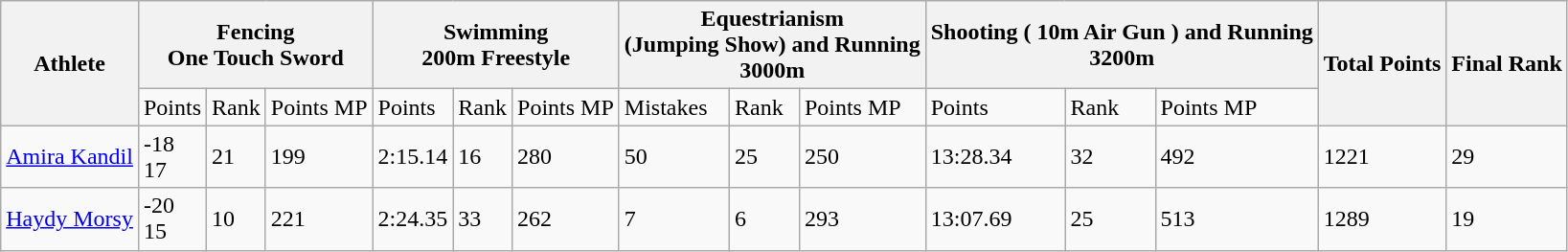<table class="wikitable">
<tr>
<th rowspan="2">Athlete</th>
<th colspan="3">Fencing<br>One Touch Sword</th>
<th colspan="3">Swimming<br>200m Freestyle</th>
<th colspan="3">Equestrianism<br>(Jumping Show) and Running<br>3000m</th>
<th colspan="3">Shooting ( 10m Air Gun ) and Running<br>3200m</th>
<th rowspan="2">Total Points</th>
<th rowspan="2">Final Rank</th>
</tr>
<tr>
<td>Points</td>
<td>Rank</td>
<td>Points MP</td>
<td>Points</td>
<td>Rank</td>
<td>Points MP</td>
<td>Mistakes</td>
<td>Rank</td>
<td>Points MP</td>
<td>Points</td>
<td>Rank</td>
<td>Points MP</td>
</tr>
<tr>
<td><a href='#'>Amira Kandil</a></td>
<td>-18<br>17</td>
<td>21</td>
<td>199</td>
<td>2:15.14</td>
<td>16</td>
<td>280</td>
<td>50</td>
<td>25</td>
<td>250</td>
<td>13:28.34</td>
<td>32</td>
<td>492</td>
<td>1221</td>
<td>29</td>
</tr>
<tr>
<td><a href='#'>Haydy Morsy</a></td>
<td>-20<br>15</td>
<td>10</td>
<td>221</td>
<td>2:24.35</td>
<td>33</td>
<td>262</td>
<td>7</td>
<td>6</td>
<td>293</td>
<td>13:07.69</td>
<td>25</td>
<td>513</td>
<td>1289</td>
<td>19</td>
</tr>
</table>
